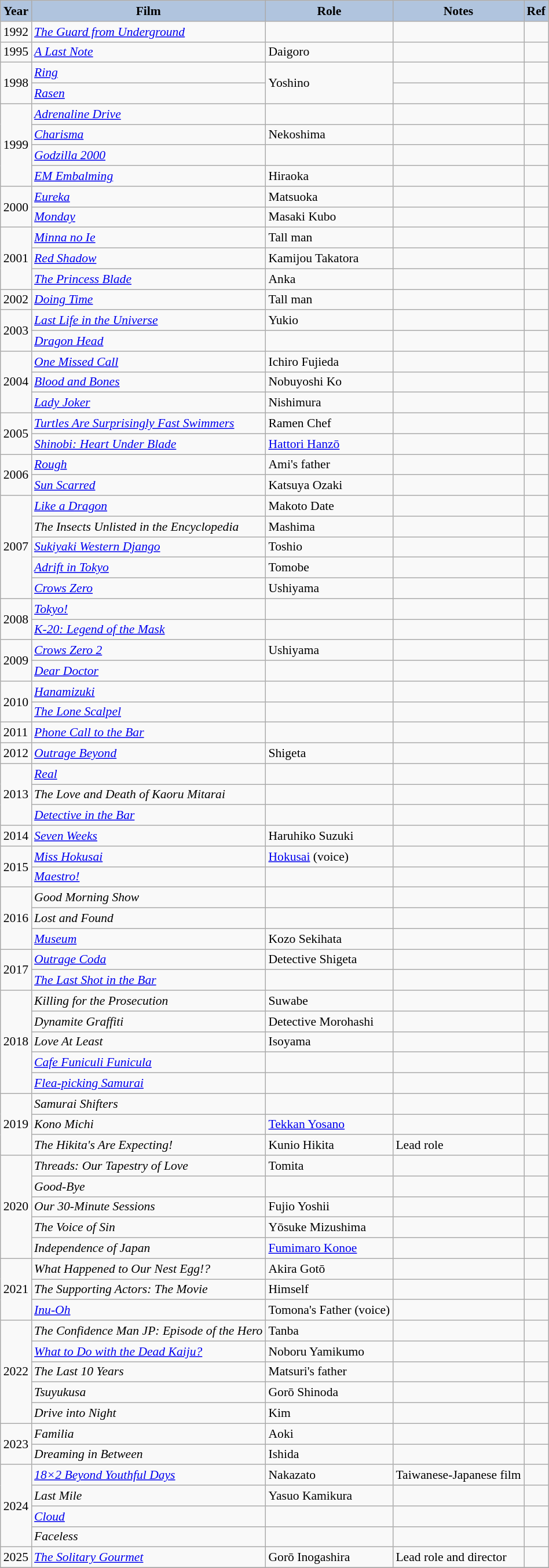<table class="wikitable" style="font-size:90%;">
<tr>
<th style="background:#B0C4DE;">Year</th>
<th style="background:#B0C4DE;">Film</th>
<th style="background:#B0C4DE;">Role</th>
<th style="background:#B0C4DE;">Notes</th>
<th style="background:#B0C4DE;">Ref</th>
</tr>
<tr>
<td>1992</td>
<td><em><a href='#'>The Guard from Underground</a></em></td>
<td></td>
<td></td>
<td></td>
</tr>
<tr>
<td>1995</td>
<td><em><a href='#'>A Last Note</a></em></td>
<td>Daigoro</td>
<td></td>
<td></td>
</tr>
<tr>
<td rowspan="2">1998</td>
<td><em><a href='#'>Ring</a></em></td>
<td rowspan="2">Yoshino</td>
<td></td>
<td></td>
</tr>
<tr>
<td><em><a href='#'>Rasen</a></em></td>
<td></td>
<td></td>
</tr>
<tr>
<td rowspan="4">1999</td>
<td><em><a href='#'>Adrenaline Drive</a></em></td>
<td></td>
<td></td>
<td></td>
</tr>
<tr>
<td><em><a href='#'>Charisma</a></em></td>
<td>Nekoshima</td>
<td></td>
<td></td>
</tr>
<tr>
<td><em><a href='#'>Godzilla 2000</a></em></td>
<td></td>
<td></td>
<td></td>
</tr>
<tr>
<td><em><a href='#'>EM Embalming</a></em></td>
<td>Hiraoka</td>
<td></td>
<td></td>
</tr>
<tr>
<td rowspan="2">2000</td>
<td><em><a href='#'>Eureka</a></em></td>
<td>Matsuoka</td>
<td></td>
<td></td>
</tr>
<tr>
<td><em><a href='#'>Monday</a></em></td>
<td>Masaki Kubo</td>
<td></td>
<td></td>
</tr>
<tr>
<td rowspan="3">2001</td>
<td><em><a href='#'>Minna no Ie</a></em></td>
<td>Tall man</td>
<td></td>
<td></td>
</tr>
<tr>
<td><em><a href='#'>Red Shadow</a></em></td>
<td>Kamijou Takatora</td>
<td></td>
<td></td>
</tr>
<tr>
<td><em><a href='#'>The Princess Blade</a></em></td>
<td>Anka</td>
<td></td>
<td></td>
</tr>
<tr>
<td>2002</td>
<td><em><a href='#'>Doing Time</a></em></td>
<td>Tall man</td>
<td></td>
<td></td>
</tr>
<tr>
<td rowspan="2">2003</td>
<td><em><a href='#'>Last Life in the Universe</a></em></td>
<td>Yukio</td>
<td></td>
<td></td>
</tr>
<tr>
<td><em><a href='#'>Dragon Head</a></em></td>
<td></td>
<td></td>
<td></td>
</tr>
<tr>
<td rowspan="3">2004</td>
<td><em><a href='#'>One Missed Call</a></em></td>
<td>Ichiro Fujieda</td>
<td></td>
<td></td>
</tr>
<tr>
<td><em><a href='#'>Blood and Bones</a></em></td>
<td>Nobuyoshi Ko</td>
<td></td>
<td></td>
</tr>
<tr>
<td><em><a href='#'>Lady Joker</a></em></td>
<td>Nishimura</td>
<td></td>
<td></td>
</tr>
<tr>
<td rowspan="2">2005</td>
<td><em><a href='#'>Turtles Are Surprisingly Fast Swimmers</a></em></td>
<td>Ramen Chef</td>
<td></td>
<td></td>
</tr>
<tr>
<td><em><a href='#'>Shinobi: Heart Under Blade</a></em></td>
<td><a href='#'>Hattori Hanzō</a></td>
<td></td>
<td></td>
</tr>
<tr>
<td rowspan="2">2006</td>
<td><em><a href='#'>Rough</a></em></td>
<td>Ami's father</td>
<td></td>
<td></td>
</tr>
<tr>
<td><em><a href='#'>Sun Scarred</a></em></td>
<td>Katsuya Ozaki</td>
<td></td>
<td></td>
</tr>
<tr>
<td rowspan="5">2007</td>
<td><em><a href='#'>Like a Dragon</a></em></td>
<td>Makoto Date</td>
<td></td>
<td></td>
</tr>
<tr>
<td><em>The Insects Unlisted in the Encyclopedia</em></td>
<td>Mashima</td>
<td></td>
<td></td>
</tr>
<tr>
<td><em><a href='#'>Sukiyaki Western Django</a></em></td>
<td>Toshio</td>
<td></td>
<td></td>
</tr>
<tr>
<td><em><a href='#'>Adrift in Tokyo</a></em></td>
<td>Tomobe</td>
<td></td>
<td></td>
</tr>
<tr>
<td><em><a href='#'>Crows Zero</a></em></td>
<td>Ushiyama</td>
<td></td>
<td></td>
</tr>
<tr>
<td rowspan="2">2008</td>
<td><em><a href='#'>Tokyo!</a></em></td>
<td></td>
<td></td>
<td></td>
</tr>
<tr>
<td><em><a href='#'>K-20: Legend of the Mask</a></em></td>
<td></td>
<td></td>
<td></td>
</tr>
<tr>
<td rowspan="2">2009</td>
<td><em><a href='#'>Crows Zero 2</a></em></td>
<td>Ushiyama</td>
<td></td>
<td></td>
</tr>
<tr>
<td><em><a href='#'>Dear Doctor</a></em></td>
<td></td>
<td></td>
<td></td>
</tr>
<tr>
<td rowspan="2">2010</td>
<td><em><a href='#'>Hanamizuki</a></em></td>
<td></td>
<td></td>
<td></td>
</tr>
<tr>
<td><em><a href='#'>The Lone Scalpel</a></em></td>
<td></td>
<td></td>
<td></td>
</tr>
<tr>
<td>2011</td>
<td><em><a href='#'>Phone Call to the Bar</a></em></td>
<td></td>
<td></td>
<td></td>
</tr>
<tr>
<td>2012</td>
<td><em><a href='#'>Outrage Beyond</a></em></td>
<td>Shigeta</td>
<td></td>
<td></td>
</tr>
<tr>
<td rowspan="3">2013</td>
<td><em><a href='#'>Real</a></em></td>
<td></td>
<td></td>
<td></td>
</tr>
<tr>
<td><em>The Love and Death of Kaoru Mitarai</em></td>
<td></td>
<td></td>
<td></td>
</tr>
<tr>
<td><em><a href='#'>Detective in the Bar</a></em></td>
<td></td>
<td></td>
<td></td>
</tr>
<tr>
<td>2014</td>
<td><em><a href='#'>Seven Weeks</a></em></td>
<td>Haruhiko Suzuki</td>
<td></td>
<td></td>
</tr>
<tr>
<td rowspan="2">2015</td>
<td><em><a href='#'>Miss Hokusai</a></em></td>
<td><a href='#'>Hokusai</a> (voice)</td>
<td></td>
<td></td>
</tr>
<tr>
<td><em><a href='#'>Maestro!</a></em></td>
<td></td>
<td></td>
<td></td>
</tr>
<tr>
<td rowspan="3">2016</td>
<td><em>Good Morning Show</em></td>
<td></td>
<td></td>
<td></td>
</tr>
<tr>
<td><em>Lost and Found</em></td>
<td></td>
<td></td>
<td></td>
</tr>
<tr>
<td><em><a href='#'>Museum</a></em></td>
<td>Kozo Sekihata</td>
<td></td>
<td></td>
</tr>
<tr>
<td rowspan="2">2017</td>
<td><em><a href='#'>Outrage Coda</a></em></td>
<td>Detective Shigeta</td>
<td></td>
<td></td>
</tr>
<tr>
<td><em><a href='#'>The Last Shot in the Bar</a></em></td>
<td></td>
<td></td>
<td></td>
</tr>
<tr>
<td rowspan="5">2018</td>
<td><em>Killing for the Prosecution</em></td>
<td>Suwabe</td>
<td></td>
<td></td>
</tr>
<tr>
<td><em>Dynamite Graffiti</em></td>
<td>Detective Morohashi</td>
<td></td>
<td></td>
</tr>
<tr>
<td><em>Love At Least</em></td>
<td>Isoyama</td>
<td></td>
<td></td>
</tr>
<tr>
<td><em><a href='#'>Cafe Funiculi Funicula</a></em></td>
<td></td>
<td></td>
<td></td>
</tr>
<tr>
<td><em><a href='#'>Flea-picking Samurai</a></em></td>
<td></td>
<td></td>
<td></td>
</tr>
<tr>
<td rowspan="3">2019</td>
<td><em>Samurai Shifters</em></td>
<td></td>
<td></td>
<td></td>
</tr>
<tr>
<td><em>Kono Michi</em></td>
<td><a href='#'>Tekkan Yosano</a></td>
<td></td>
<td></td>
</tr>
<tr>
<td><em>The Hikita's Are Expecting!</em></td>
<td>Kunio Hikita</td>
<td>Lead role</td>
<td></td>
</tr>
<tr>
<td rowspan="5">2020</td>
<td><em>Threads: Our Tapestry of Love</em></td>
<td>Tomita</td>
<td></td>
<td></td>
</tr>
<tr>
<td><em>Good-Bye</em></td>
<td></td>
<td></td>
<td></td>
</tr>
<tr>
<td><em>Our 30-Minute Sessions</em></td>
<td>Fujio Yoshii</td>
<td></td>
<td></td>
</tr>
<tr>
<td><em>The Voice of Sin</em></td>
<td>Yōsuke Mizushima</td>
<td></td>
<td></td>
</tr>
<tr>
<td><em>Independence of Japan</em></td>
<td><a href='#'>Fumimaro Konoe</a></td>
<td></td>
<td></td>
</tr>
<tr>
<td rowspan="3">2021</td>
<td><em>What Happened to Our Nest Egg!?</em></td>
<td>Akira Gotō</td>
<td></td>
<td></td>
</tr>
<tr>
<td><em>The Supporting Actors: The Movie</em></td>
<td>Himself</td>
<td></td>
<td></td>
</tr>
<tr>
<td><em><a href='#'>Inu-Oh</a></em></td>
<td>Tomona's Father (voice)</td>
<td></td>
<td></td>
</tr>
<tr>
<td rowspan="5">2022</td>
<td><em>The Confidence Man JP: Episode of the Hero</em></td>
<td>Tanba</td>
<td></td>
<td></td>
</tr>
<tr>
<td><em><a href='#'>What to Do with the Dead Kaiju?</a></em></td>
<td>Noboru Yamikumo</td>
<td></td>
<td></td>
</tr>
<tr>
<td><em>The Last 10 Years</em></td>
<td>Matsuri's father</td>
<td></td>
<td></td>
</tr>
<tr>
<td><em>Tsuyukusa</em></td>
<td>Gorō Shinoda</td>
<td></td>
<td></td>
</tr>
<tr>
<td><em>Drive into Night</em></td>
<td>Kim</td>
<td></td>
<td></td>
</tr>
<tr>
<td rowspan="2">2023</td>
<td><em>Familia</em></td>
<td>Aoki</td>
<td></td>
<td></td>
</tr>
<tr>
<td><em>Dreaming in Between</em></td>
<td>Ishida</td>
<td></td>
<td></td>
</tr>
<tr>
<td rowspan="4">2024</td>
<td><em><a href='#'>18×2 Beyond Youthful Days</a></em></td>
<td>Nakazato</td>
<td>Taiwanese-Japanese film</td>
<td></td>
</tr>
<tr>
<td><em>Last Mile</em></td>
<td>Yasuo Kamikura</td>
<td></td>
<td></td>
</tr>
<tr>
<td><em><a href='#'>Cloud</a></em></td>
<td></td>
<td></td>
<td></td>
</tr>
<tr>
<td><em>Faceless</em></td>
<td></td>
<td></td>
<td></td>
</tr>
<tr>
<td>2025</td>
<td><em><a href='#'>The Solitary Gourmet</a></em></td>
<td>Gorō Inogashira</td>
<td>Lead role and director</td>
<td></td>
</tr>
<tr>
</tr>
</table>
